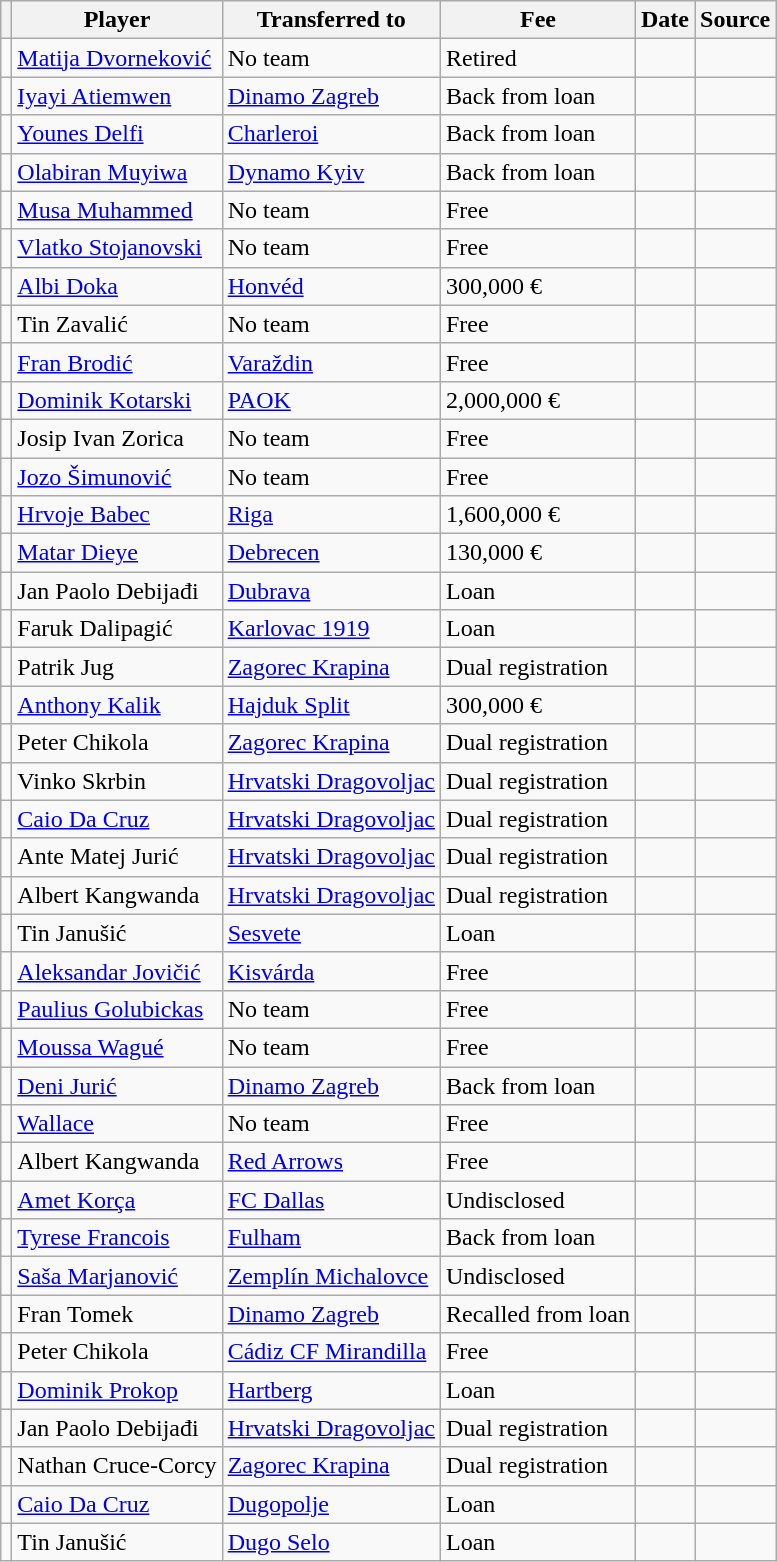<table class="wikitable plainrowheaders sortable">
<tr>
<th></th>
<th scope=col>Player</th>
<th>Transferred to</th>
<th scope=col>Fee</th>
<th scope=col>Date</th>
<th scope=col>Source</th>
</tr>
<tr>
<td align=center></td>
<td> <a href='#'>Matija Dvorneković</a></td>
<td>No team</td>
<td>Retired</td>
<td></td>
<td></td>
</tr>
<tr>
<td align=center></td>
<td> <a href='#'>Iyayi Atiemwen</a></td>
<td> <a href='#'>Dinamo Zagreb</a></td>
<td>Back from loan</td>
<td></td>
<td></td>
</tr>
<tr>
<td align=center></td>
<td> <a href='#'>Younes Delfi</a></td>
<td> <a href='#'>Charleroi</a></td>
<td>Back from loan</td>
<td></td>
<td></td>
</tr>
<tr>
<td align=center></td>
<td> <a href='#'>Olabiran Muyiwa</a></td>
<td> <a href='#'>Dynamo Kyiv</a></td>
<td>Back from loan</td>
<td></td>
<td></td>
</tr>
<tr>
<td align=center></td>
<td> <a href='#'>Musa Muhammed</a></td>
<td>No team</td>
<td>Free</td>
<td></td>
<td></td>
</tr>
<tr>
<td align=center></td>
<td> <a href='#'>Vlatko Stojanovski</a></td>
<td>No team</td>
<td>Free</td>
<td></td>
<td></td>
</tr>
<tr>
<td align=center></td>
<td> <a href='#'>Albi Doka</a></td>
<td> <a href='#'>Honvéd</a></td>
<td>300,000 €</td>
<td></td>
<td></td>
</tr>
<tr>
<td align=center></td>
<td> Tin Zavalić</td>
<td>No team</td>
<td>Free</td>
<td></td>
<td></td>
</tr>
<tr>
<td align=center></td>
<td> <a href='#'>Fran Brodić</a></td>
<td> <a href='#'>Varaždin</a></td>
<td>Free</td>
<td></td>
<td></td>
</tr>
<tr>
<td align=center></td>
<td> <a href='#'>Dominik Kotarski</a></td>
<td> <a href='#'>PAOK</a></td>
<td>2,000,000 €</td>
<td></td>
<td></td>
</tr>
<tr>
<td align=center></td>
<td> Josip Ivan Zorica</td>
<td>No team</td>
<td>Free</td>
<td></td>
<td></td>
</tr>
<tr>
<td align=center></td>
<td> <a href='#'>Jozo Šimunović</a></td>
<td>No team</td>
<td>Free</td>
<td></td>
<td></td>
</tr>
<tr>
<td align=center></td>
<td> <a href='#'>Hrvoje Babec</a></td>
<td> <a href='#'>Riga</a></td>
<td>1,600,000 €</td>
<td></td>
<td></td>
</tr>
<tr>
<td align=center></td>
<td> <a href='#'>Matar Dieye</a></td>
<td> <a href='#'>Debrecen</a></td>
<td>130,000 €</td>
<td></td>
<td></td>
</tr>
<tr>
<td align=center></td>
<td> Jan Paolo Debijađi</td>
<td> <a href='#'>Dubrava</a></td>
<td>Loan</td>
<td></td>
<td></td>
</tr>
<tr>
<td align=center></td>
<td> Faruk Dalipagić</td>
<td> <a href='#'>Karlovac 1919</a></td>
<td>Loan</td>
<td></td>
<td></td>
</tr>
<tr>
<td align=center></td>
<td> Patrik Jug</td>
<td> <a href='#'>Zagorec Krapina</a></td>
<td>Dual registration</td>
<td></td>
<td></td>
</tr>
<tr>
<td align=center></td>
<td> <a href='#'>Anthony Kalik</a></td>
<td> <a href='#'>Hajduk Split</a></td>
<td>300,000 €</td>
<td></td>
<td></td>
</tr>
<tr>
<td align=center></td>
<td> Peter Chikola</td>
<td> <a href='#'>Zagorec Krapina</a></td>
<td>Dual registration</td>
<td></td>
<td></td>
</tr>
<tr>
<td align=center></td>
<td> Vinko Skrbin</td>
<td> <a href='#'>Hrvatski Dragovoljac</a></td>
<td>Dual registration</td>
<td></td>
<td></td>
</tr>
<tr>
<td align=center></td>
<td> <a href='#'>Caio Da Cruz</a></td>
<td> <a href='#'>Hrvatski Dragovoljac</a></td>
<td>Dual registration</td>
<td></td>
<td></td>
</tr>
<tr>
<td align=center></td>
<td> Ante Matej Jurić</td>
<td> <a href='#'>Hrvatski Dragovoljac</a></td>
<td>Dual registration</td>
<td></td>
<td></td>
</tr>
<tr>
<td align=center></td>
<td> Albert Kangwanda</td>
<td> <a href='#'>Hrvatski Dragovoljac</a></td>
<td>Dual registration</td>
<td></td>
<td></td>
</tr>
<tr>
<td align=center></td>
<td> Tin Janušić</td>
<td> <a href='#'>Sesvete</a></td>
<td>Loan</td>
<td></td>
<td></td>
</tr>
<tr>
<td align=center></td>
<td> <a href='#'>Aleksandar Jovičić</a></td>
<td> <a href='#'>Kisvárda</a></td>
<td>Free</td>
<td></td>
<td></td>
</tr>
<tr>
<td align=center></td>
<td> <a href='#'>Paulius Golubickas</a></td>
<td>No team</td>
<td>Free</td>
<td></td>
<td></td>
</tr>
<tr>
<td align=center></td>
<td> <a href='#'>Moussa Wagué</a></td>
<td>No team</td>
<td>Free</td>
<td></td>
<td></td>
</tr>
<tr>
<td align=center></td>
<td> <a href='#'>Deni Jurić</a></td>
<td> <a href='#'>Dinamo Zagreb</a></td>
<td>Back from loan</td>
<td></td>
<td></td>
</tr>
<tr>
<td align=center></td>
<td> <a href='#'>Wallace</a></td>
<td>No team</td>
<td>Free</td>
<td></td>
<td></td>
</tr>
<tr>
<td align=center></td>
<td> Albert Kangwanda</td>
<td> <a href='#'>Red Arrows</a></td>
<td>Free</td>
<td></td>
<td></td>
</tr>
<tr>
<td align=center></td>
<td> <a href='#'>Amet Korça</a></td>
<td> <a href='#'>FC Dallas</a></td>
<td>Undisclosed</td>
<td></td>
<td></td>
</tr>
<tr>
<td align=center></td>
<td> <a href='#'>Tyrese Francois</a></td>
<td> <a href='#'>Fulham</a></td>
<td>Back from loan</td>
<td></td>
<td></td>
</tr>
<tr>
<td align=center></td>
<td> <a href='#'>Saša Marjanović</a></td>
<td> <a href='#'>Zemplín Michalovce</a></td>
<td>Undisclosed</td>
<td></td>
<td></td>
</tr>
<tr>
<td align=center></td>
<td> Fran Tomek</td>
<td> <a href='#'>Dinamo Zagreb</a></td>
<td>Recalled from loan</td>
<td></td>
<td></td>
</tr>
<tr>
<td align=center></td>
<td> Peter Chikola</td>
<td> <a href='#'>Cádiz CF Mirandilla</a></td>
<td>Free</td>
<td></td>
<td></td>
</tr>
<tr>
<td align=center></td>
<td> <a href='#'>Dominik Prokop</a></td>
<td> <a href='#'>Hartberg</a></td>
<td>Loan</td>
<td></td>
<td></td>
</tr>
<tr>
<td align=center></td>
<td> Jan Paolo Debijađi</td>
<td> <a href='#'>Hrvatski Dragovoljac</a></td>
<td>Dual registration</td>
<td></td>
<td></td>
</tr>
<tr>
<td align=center></td>
<td> Nathan Cruce-Corcy</td>
<td> <a href='#'>Zagorec Krapina</a></td>
<td>Dual registration</td>
<td></td>
<td></td>
</tr>
<tr>
<td align=center></td>
<td> <a href='#'>Caio Da Cruz</a></td>
<td> <a href='#'>Dugopolje</a></td>
<td>Loan</td>
<td></td>
<td></td>
</tr>
<tr>
<td align=center></td>
<td> Tin Janušić</td>
<td> <a href='#'>Dugo Selo</a></td>
<td>Loan</td>
<td></td>
<td></td>
</tr>
</table>
